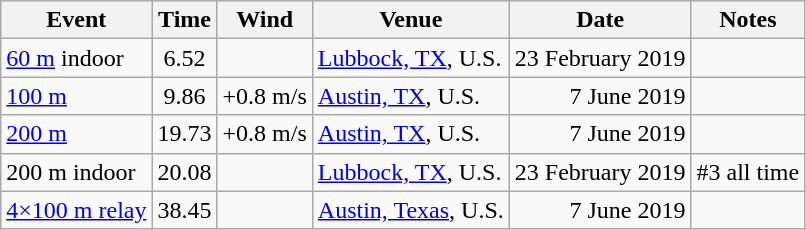<table class="wikitable">
<tr>
<th>Event</th>
<th>Time</th>
<th>Wind</th>
<th>Venue</th>
<th>Date</th>
<th>Notes</th>
</tr>
<tr>
<td><a href='#'>60&nbsp;m</a> indoor</td>
<td align=center>6.52 </td>
<td></td>
<td><a href='#'>Lubbock, TX</a>, U.S.</td>
<td align=right>23 February 2019</td>
<td></td>
</tr>
<tr>
<td><a href='#'>100&nbsp;m</a></td>
<td align=center>9.86</td>
<td>+0.8 m/s</td>
<td><a href='#'>Austin, TX</a>, U.S.</td>
<td align=right>7 June 2019</td>
<td></td>
</tr>
<tr>
<td><a href='#'>200&nbsp;m</a></td>
<td align=center>19.73</td>
<td>+0.8 m/s</td>
<td><a href='#'>Austin, TX</a>, U.S.</td>
<td align=right>7 June 2019</td>
<td></td>
</tr>
<tr>
<td>200 m indoor</td>
<td align=center>20.08 </td>
<td></td>
<td><a href='#'>Lubbock, TX</a>, U.S.</td>
<td align=right>23 February 2019</td>
<td> #3 all time</td>
</tr>
<tr>
<td><a href='#'>4×100&nbsp;m relay</a></td>
<td align=center>38.45</td>
<td></td>
<td><a href='#'>Austin, Texas</a>, U.S.</td>
<td align=right>7 June 2019</td>
<td></td>
</tr>
</table>
